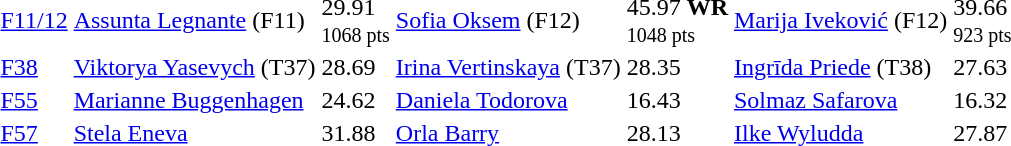<table>
<tr>
<td><a href='#'>F11/12</a></td>
<td><a href='#'>Assunta Legnante</a> (F11)<br></td>
<td>29.91<br><small>1068 pts</small></td>
<td><a href='#'>Sofia Oksem</a> (F12)<br></td>
<td>45.97 <strong>WR</strong><br><small>1048 pts</small></td>
<td><a href='#'>Marija Iveković</a> (F12)<br></td>
<td>39.66<br><small>923 pts</small></td>
</tr>
<tr>
<td><a href='#'>F38</a></td>
<td><a href='#'>Viktorya Yasevych</a> (T37)<br></td>
<td>28.69</td>
<td><a href='#'>Irina Vertinskaya</a> (T37)<br></td>
<td>28.35</td>
<td><a href='#'>Ingrīda Priede</a> (T38)<br></td>
<td>27.63</td>
</tr>
<tr>
<td><a href='#'>F55</a></td>
<td><a href='#'>Marianne Buggenhagen</a><br></td>
<td>24.62</td>
<td><a href='#'>Daniela Todorova</a><br></td>
<td>16.43</td>
<td><a href='#'>Solmaz Safarova</a><br></td>
<td>16.32</td>
</tr>
<tr>
<td><a href='#'>F57</a></td>
<td><a href='#'>Stela Eneva</a><br></td>
<td>31.88</td>
<td><a href='#'>Orla Barry</a><br></td>
<td>28.13</td>
<td><a href='#'>Ilke Wyludda</a><br></td>
<td>27.87</td>
</tr>
</table>
